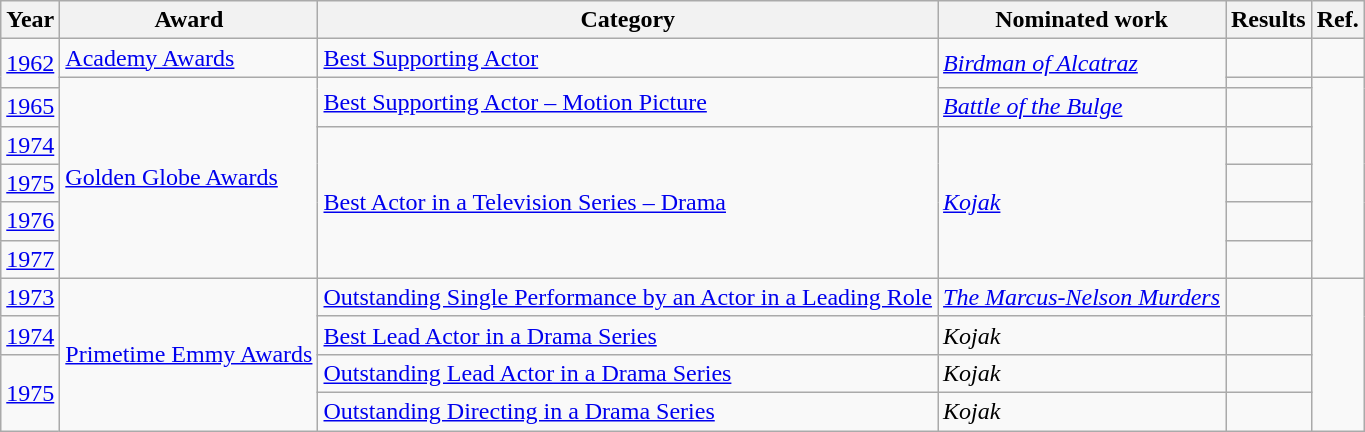<table class="wikitable">
<tr>
<th>Year</th>
<th>Award</th>
<th>Category</th>
<th>Nominated work</th>
<th>Results</th>
<th>Ref.</th>
</tr>
<tr>
<td rowspan="2"><a href='#'>1962</a></td>
<td><a href='#'>Academy Awards</a></td>
<td><a href='#'>Best Supporting Actor</a></td>
<td rowspan="2"><em><a href='#'>Birdman of Alcatraz</a></em></td>
<td></td>
<td align="center"></td>
</tr>
<tr>
<td rowspan="6"><a href='#'>Golden Globe Awards</a></td>
<td rowspan="2"><a href='#'>Best Supporting Actor – Motion Picture</a></td>
<td></td>
<td align="center" rowspan="6"></td>
</tr>
<tr>
<td><a href='#'>1965</a></td>
<td><em><a href='#'>Battle of the Bulge</a></em></td>
<td></td>
</tr>
<tr>
<td><a href='#'>1974</a></td>
<td rowspan="4"><a href='#'>Best Actor in a Television Series – Drama</a></td>
<td rowspan="4"><em><a href='#'>Kojak</a></em></td>
<td></td>
</tr>
<tr>
<td><a href='#'>1975</a></td>
<td></td>
</tr>
<tr>
<td><a href='#'>1976</a></td>
<td></td>
</tr>
<tr>
<td><a href='#'>1977</a></td>
<td></td>
</tr>
<tr>
<td><a href='#'>1973</a></td>
<td rowspan="4"><a href='#'>Primetime Emmy Awards</a></td>
<td><a href='#'>Outstanding Single Performance by an Actor in a Leading Role</a></td>
<td><em><a href='#'>The Marcus-Nelson Murders</a></em></td>
<td></td>
<td align="center" rowspan="4"></td>
</tr>
<tr>
<td><a href='#'>1974</a></td>
<td><a href='#'>Best Lead Actor in a Drama Series</a></td>
<td><em>Kojak</em> </td>
<td></td>
</tr>
<tr>
<td rowspan="2"><a href='#'>1975</a></td>
<td><a href='#'>Outstanding Lead Actor in a Drama Series</a></td>
<td><em>Kojak</em></td>
<td></td>
</tr>
<tr>
<td><a href='#'>Outstanding Directing in a Drama Series</a></td>
<td><em>Kojak</em> </td>
<td></td>
</tr>
</table>
